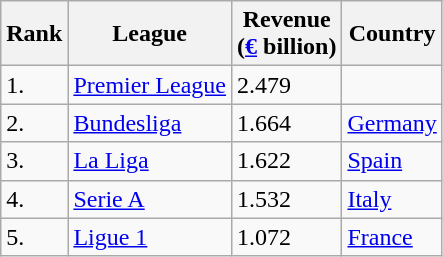<table class="wikitable sortable">
<tr>
<th>Rank</th>
<th>League</th>
<th>Revenue<br>(<a href='#'>€</a> billion)</th>
<th>Country</th>
</tr>
<tr>
<td>1.</td>
<td><a href='#'>Premier League</a></td>
<td>2.479</td>
<td></td>
</tr>
<tr>
<td>2.</td>
<td><a href='#'>Bundesliga</a></td>
<td>1.664</td>
<td> <a href='#'>Germany</a></td>
</tr>
<tr>
<td>3.</td>
<td><a href='#'>La Liga</a></td>
<td>1.622</td>
<td> <a href='#'>Spain</a></td>
</tr>
<tr>
<td>4.</td>
<td><a href='#'>Serie A</a></td>
<td>1.532</td>
<td> <a href='#'>Italy</a></td>
</tr>
<tr>
<td>5.</td>
<td><a href='#'>Ligue 1</a></td>
<td>1.072</td>
<td> <a href='#'>France</a></td>
</tr>
</table>
